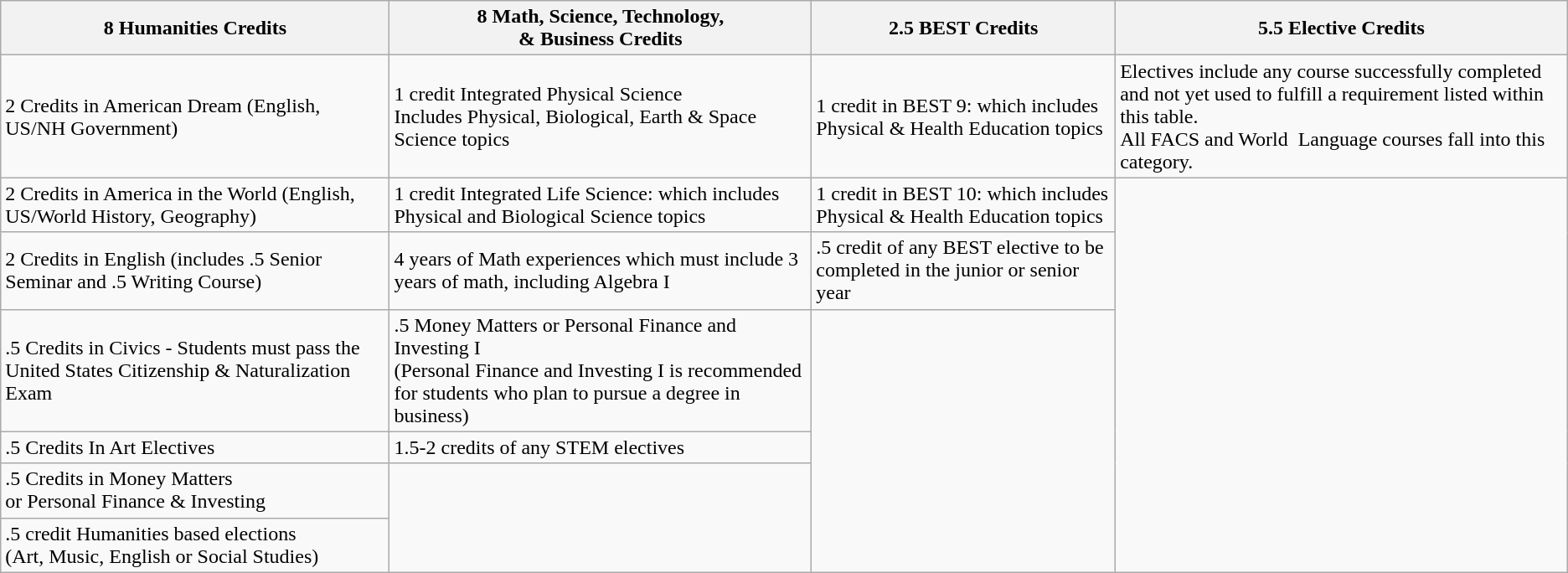<table class="wikitable sortable">
<tr>
<th>8 Humanities Credits</th>
<th>8 Math, Science, Technology,<br>& Business Credits</th>
<th>2.5 BEST Credits</th>
<th>5.5 Elective Credits</th>
</tr>
<tr>
<td>2 Credits in American Dream (English, US/NH Government)</td>
<td>1 credit Integrated Physical Science<br>Includes Physical, Biological, Earth & Space Science topics</td>
<td>1 credit in BEST 9: which includes Physical & Health Education topics</td>
<td>Electives include any course successfully completed and not yet used to fulfill a requirement listed within this table.<br>All FACS and World  Language courses fall into this category.</td>
</tr>
<tr>
<td>2 Credits in America in the World (English, US/World History, Geography)</td>
<td>1 credit Integrated Life Science: which includes Physical and Biological Science topics</td>
<td>1 credit in BEST 10: which includes Physical & Health Education topics</td>
<td rowspan="6"></td>
</tr>
<tr>
<td>2 Credits in English (includes .5 Senior Seminar and .5 Writing Course)</td>
<td>4 years of Math experiences which must include 3 years of math, including Algebra I</td>
<td>.5 credit of any BEST elective to be completed in the junior or senior year</td>
</tr>
<tr>
<td>.5 Credits in Civics - Students must pass the United States Citizenship & Naturalization Exam</td>
<td>.5 Money Matters or Personal Finance and Investing I<br>(Personal Finance and Investing I is recommended 
for students who plan to pursue a degree in business)</td>
<td rowspan="4"></td>
</tr>
<tr>
<td>.5 Credits In Art Electives</td>
<td>1.5-2 credits of any STEM electives</td>
</tr>
<tr>
<td>.5 Credits in Money Matters<br>or Personal Finance & Investing</td>
<td rowspan="2"></td>
</tr>
<tr>
<td>.5 credit Humanities based elections<br>(Art, Music, English or Social Studies)</td>
</tr>
</table>
